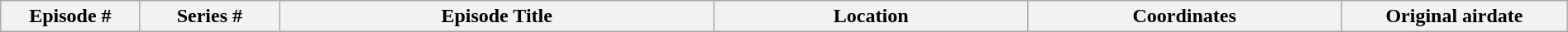<table class="wikitable plainrowheaders" style="width:100%; margin:auto;">
<tr>
<th style="width:8%;">Episode #</th>
<th style="width:8%;">Series #</th>
<th style="width:25%;">Episode Title</th>
<th style="width:18%;">Location</th>
<th style="width:18%;">Coordinates</th>
<th style="width:13%;">Original airdate<br><onlyinclude>




</onlyinclude></th>
</tr>
</table>
